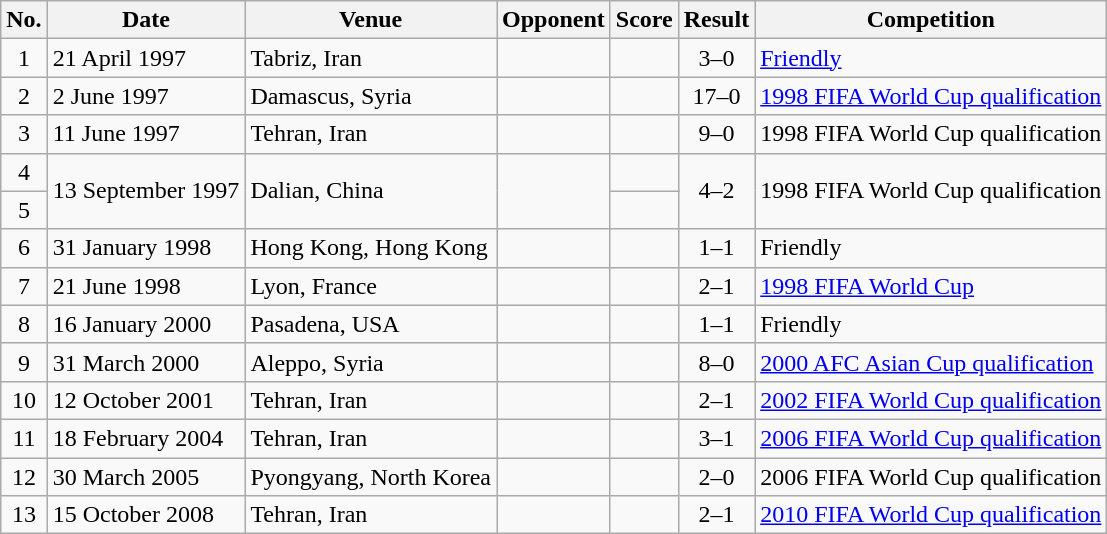<table class="wikitable sortable">
<tr>
<th scope="col">No.</th>
<th scope="col">Date</th>
<th scope="col">Venue</th>
<th scope="col">Opponent</th>
<th scope="col">Score</th>
<th scope="col">Result</th>
<th scope="col">Competition</th>
</tr>
<tr>
<td align="center">1</td>
<td>21 April 1997</td>
<td>Tabriz, Iran</td>
<td></td>
<td></td>
<td align="center">3–0</td>
<td><a href='#'>Friendly</a></td>
</tr>
<tr>
<td align="center">2</td>
<td>2 June 1997</td>
<td>Damascus, Syria</td>
<td></td>
<td></td>
<td align="center">17–0</td>
<td><a href='#'>1998 FIFA World Cup qualification</a></td>
</tr>
<tr>
<td align="center">3</td>
<td>11 June 1997</td>
<td>Tehran, Iran</td>
<td></td>
<td></td>
<td align="center">9–0</td>
<td>1998 FIFA World Cup qualification</td>
</tr>
<tr>
<td align="center">4</td>
<td rowspan="2">13 September 1997</td>
<td rowspan="2">Dalian, China</td>
<td rowspan="2"></td>
<td></td>
<td rowspan="2" align="center">4–2</td>
<td rowspan="2">1998 FIFA World Cup qualification</td>
</tr>
<tr>
<td align="center">5</td>
<td></td>
</tr>
<tr>
<td align="center">6</td>
<td>31 January 1998</td>
<td>Hong Kong, Hong Kong</td>
<td></td>
<td></td>
<td align="center">1–1</td>
<td>Friendly</td>
</tr>
<tr>
<td align="center">7</td>
<td>21 June 1998</td>
<td>Lyon, France</td>
<td></td>
<td></td>
<td align="center">2–1</td>
<td><a href='#'>1998 FIFA World Cup</a></td>
</tr>
<tr>
<td align="center">8</td>
<td>16 January 2000</td>
<td>Pasadena, USA</td>
<td></td>
<td></td>
<td align="center">1–1</td>
<td>Friendly</td>
</tr>
<tr>
<td align="center">9</td>
<td>31 March 2000</td>
<td>Aleppo, Syria</td>
<td></td>
<td></td>
<td align="center">8–0</td>
<td><a href='#'>2000 AFC Asian Cup qualification</a></td>
</tr>
<tr>
<td align="center">10</td>
<td>12 October 2001</td>
<td>Tehran, Iran</td>
<td></td>
<td></td>
<td align="center">2–1</td>
<td><a href='#'>2002 FIFA World Cup qualification</a></td>
</tr>
<tr>
<td align="center">11</td>
<td>18 February 2004</td>
<td>Tehran, Iran</td>
<td></td>
<td></td>
<td align="center">3–1</td>
<td><a href='#'>2006 FIFA World Cup qualification</a></td>
</tr>
<tr>
<td align="center">12</td>
<td>30 March 2005</td>
<td>Pyongyang, North Korea</td>
<td></td>
<td></td>
<td align="center">2–0</td>
<td>2006 FIFA World Cup qualification</td>
</tr>
<tr>
<td align="center">13</td>
<td>15 October 2008</td>
<td>Tehran, Iran</td>
<td></td>
<td></td>
<td align="center">2–1</td>
<td><a href='#'>2010 FIFA World Cup qualification</a></td>
</tr>
</table>
